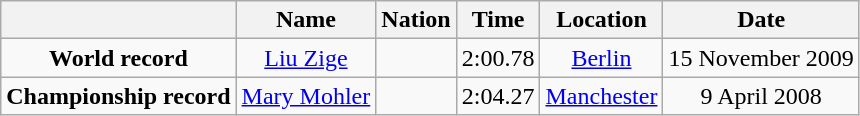<table class=wikitable style=text-align:center>
<tr>
<th></th>
<th>Name</th>
<th>Nation</th>
<th>Time</th>
<th>Location</th>
<th>Date</th>
</tr>
<tr>
<td><strong>World record</strong></td>
<td><a href='#'>Liu Zige</a></td>
<td></td>
<td align=left>2:00.78</td>
<td><a href='#'>Berlin</a></td>
<td>15 November 2009</td>
</tr>
<tr>
<td><strong>Championship record</strong></td>
<td><a href='#'>Mary Mohler</a></td>
<td></td>
<td align=left>2:04.27</td>
<td><a href='#'>Manchester</a></td>
<td>9 April 2008</td>
</tr>
</table>
